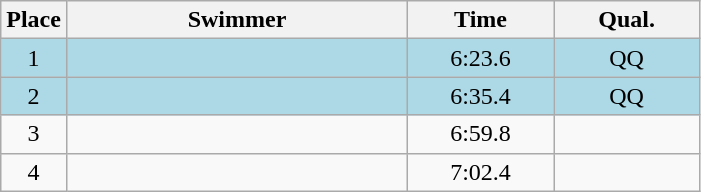<table class=wikitable style="text-align:center">
<tr>
<th>Place</th>
<th width=220>Swimmer</th>
<th width=90>Time</th>
<th width=90>Qual.</th>
</tr>
<tr bgcolor=lightblue>
<td>1</td>
<td align=left></td>
<td>6:23.6</td>
<td>QQ</td>
</tr>
<tr bgcolor=lightblue>
<td>2</td>
<td align=left></td>
<td>6:35.4</td>
<td>QQ</td>
</tr>
<tr>
<td>3</td>
<td align=left></td>
<td>6:59.8</td>
<td></td>
</tr>
<tr>
<td>4</td>
<td align=left></td>
<td>7:02.4</td>
<td></td>
</tr>
</table>
